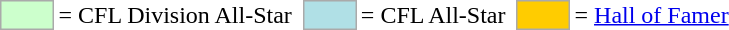<table>
<tr>
<td style="background-color:#CCFFCC; border:1px solid #aaaaaa; width:2em;"></td>
<td>= CFL Division All-Star</td>
<td></td>
<td style="background-color:#B0E0E6; border:1px solid #aaaaaa; width:2em;"></td>
<td>= CFL All-Star</td>
<td></td>
<td style="background-color:#FFCC00; border:1px solid #aaaaaa; width:2em;"></td>
<td>= <a href='#'>Hall of Famer</a></td>
</tr>
</table>
